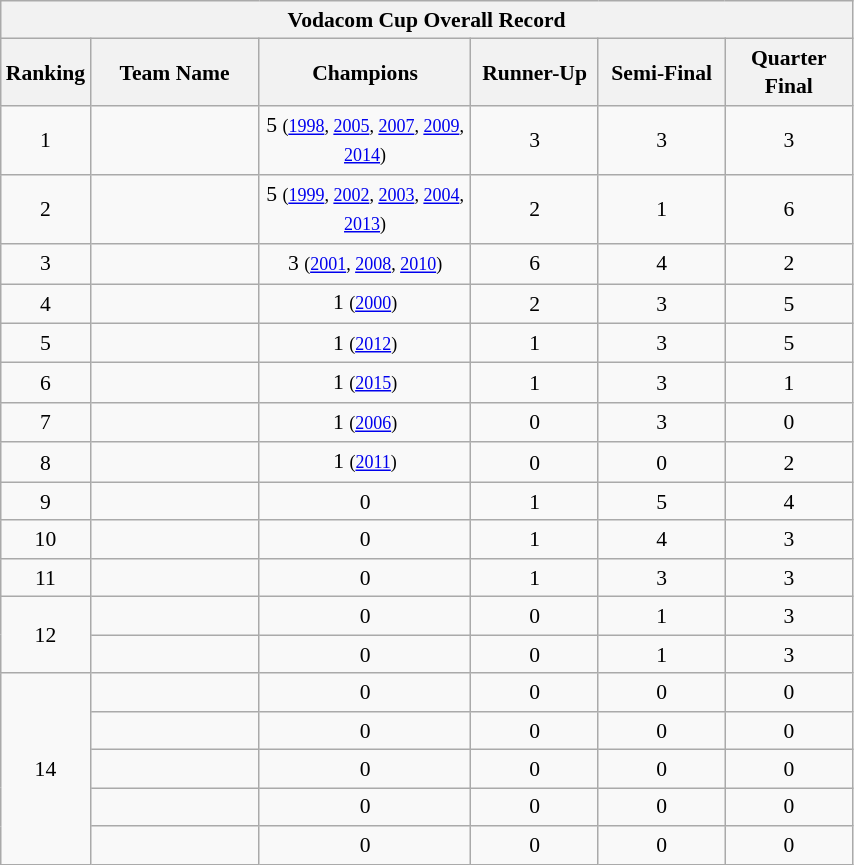<table class="wikitable collapsible sortable" style="text-align:center; line-height:130%; font-size:90%; width:45%;">
<tr>
<th colspan=6>Vodacom Cup Overall Record</th>
</tr>
<tr>
<th style="width:10%;">Ranking</th>
<th style="width:20%;">Team Name</th>
<th style="width:25%;">Champions</th>
<th style="width:15%;">Runner-Up</th>
<th style="width:15%;">Semi-Final</th>
<th style="width:15%;">Quarter Final</th>
</tr>
<tr>
<td>1</td>
<td align=left></td>
<td>5 <small>(<a href='#'>1998</a>, <a href='#'>2005</a>, <a href='#'>2007</a>, <a href='#'>2009</a>, <a href='#'>2014</a>)</small></td>
<td>3</td>
<td>3</td>
<td>3</td>
</tr>
<tr>
<td>2</td>
<td align=left></td>
<td>5 <small>(<a href='#'>1999</a>, <a href='#'>2002</a>, <a href='#'>2003</a>, <a href='#'>2004</a>, <a href='#'>2013</a>)</small></td>
<td>2</td>
<td>1</td>
<td>6</td>
</tr>
<tr>
<td>3</td>
<td align=left></td>
<td>3 <small>(<a href='#'>2001</a>, <a href='#'>2008</a>, <a href='#'>2010</a>)</small></td>
<td>6</td>
<td>4</td>
<td>2</td>
</tr>
<tr>
<td>4</td>
<td align=left></td>
<td>1 <small>(<a href='#'>2000</a>)</small></td>
<td>2</td>
<td>3</td>
<td>5</td>
</tr>
<tr>
<td>5</td>
<td align=left></td>
<td>1 <small>(<a href='#'>2012</a>)</small></td>
<td>1</td>
<td>3</td>
<td>5</td>
</tr>
<tr>
<td>6</td>
<td align=left></td>
<td>1 <small>(<a href='#'>2015</a>)</small></td>
<td>1</td>
<td>3</td>
<td>1</td>
</tr>
<tr>
<td>7</td>
<td align=left></td>
<td>1 <small>(<a href='#'>2006</a>)</small></td>
<td>0</td>
<td>3</td>
<td>0</td>
</tr>
<tr>
<td>8</td>
<td align=left></td>
<td>1 <small>(<a href='#'>2011</a>)</small></td>
<td>0</td>
<td>0</td>
<td>2</td>
</tr>
<tr>
<td>9</td>
<td align=left></td>
<td>0</td>
<td>1</td>
<td>5</td>
<td>4</td>
</tr>
<tr>
<td>10</td>
<td align=left></td>
<td>0</td>
<td>1</td>
<td>4</td>
<td>3</td>
</tr>
<tr>
<td>11</td>
<td align=left></td>
<td>0</td>
<td>1</td>
<td>3</td>
<td>3</td>
</tr>
<tr>
<td rowspan = 2>12</td>
<td align=left></td>
<td>0</td>
<td>0</td>
<td>1</td>
<td>3</td>
</tr>
<tr>
<td align=left></td>
<td>0</td>
<td>0</td>
<td>1</td>
<td>3</td>
</tr>
<tr>
<td rowspan = 5>14</td>
<td align=left></td>
<td>0</td>
<td>0</td>
<td>0</td>
<td>0</td>
</tr>
<tr>
<td align=left></td>
<td>0</td>
<td>0</td>
<td>0</td>
<td>0</td>
</tr>
<tr>
<td align=left></td>
<td>0</td>
<td>0</td>
<td>0</td>
<td>0</td>
</tr>
<tr>
<td align=left></td>
<td>0</td>
<td>0</td>
<td>0</td>
<td>0</td>
</tr>
<tr>
<td align=left></td>
<td>0</td>
<td>0</td>
<td>0</td>
<td>0</td>
</tr>
</table>
